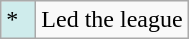<table class="wikitable">
<tr>
<td style="background:#CFECEC; width:1em">*</td>
<td>Led the league</td>
</tr>
</table>
